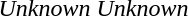<table>
<tr>
<td></td>
<td></td>
<td><em>Unknown</em></td>
<td><em>Unknown</em></td>
</tr>
</table>
